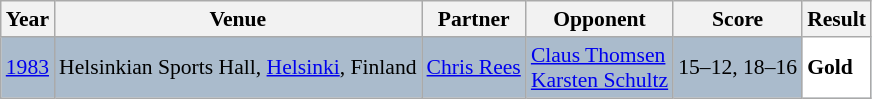<table class="sortable wikitable" style="font-size: 90%;">
<tr>
<th>Year</th>
<th>Venue</th>
<th>Partner</th>
<th>Opponent</th>
<th>Score</th>
<th>Result</th>
</tr>
<tr style="background:#AABBCC">
<td align="center"><a href='#'>1983</a></td>
<td align="left">Helsinkian Sports Hall, <a href='#'>Helsinki</a>, Finland</td>
<td align="left"> <a href='#'>Chris Rees</a></td>
<td align="left"> <a href='#'>Claus Thomsen</a><br> <a href='#'>Karsten Schultz</a></td>
<td align="left">15–12, 18–16</td>
<td style="text-align:left; background:white"> <strong>Gold</strong></td>
</tr>
</table>
